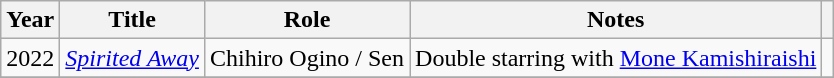<table class="wikitable sortable">
<tr>
<th>Year</th>
<th>Title</th>
<th>Role</th>
<th class="unsortable">Notes</th>
<th class="unsortable"></th>
</tr>
<tr>
<td>2022</td>
<td><em><a href='#'>Spirited Away</a></em></td>
<td>Chihiro Ogino / Sen</td>
<td>Double starring with <a href='#'>Mone Kamishiraishi</a></td>
<td></td>
</tr>
<tr>
</tr>
</table>
